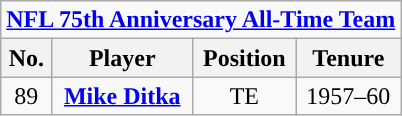<table class="wikitable" style="text-align:center">
<tr>
<td colspan="4"><strong><a href='#'><span>NFL 75th Anniversary All-Time Team</span></a></strong></td>
</tr>
<tr>
<th>No.</th>
<th>Player</th>
<th>Position</th>
<th>Tenure</th>
</tr>
<tr>
<td>89</td>
<td><strong><a href='#'>Mike Ditka</a></strong></td>
<td>TE</td>
<td>1957–60</td>
</tr>
</table>
